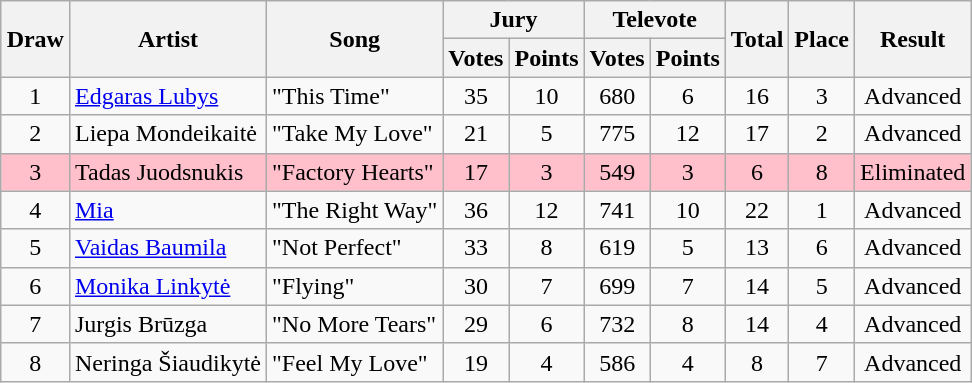<table class="sortable wikitable" style="margin: 1em auto 1em auto; text-align:center;">
<tr>
<th rowspan="2">Draw</th>
<th rowspan="2">Artist</th>
<th rowspan="2">Song</th>
<th colspan="2">Jury</th>
<th colspan="2">Televote</th>
<th rowspan="2">Total</th>
<th rowspan="2">Place</th>
<th rowspan="2">Result</th>
</tr>
<tr>
<th>Votes</th>
<th>Points</th>
<th>Votes</th>
<th>Points</th>
</tr>
<tr>
<td>1</td>
<td align="left"><a href='#'>Edgaras Lubys</a></td>
<td align="left">"This Time"</td>
<td>35</td>
<td>10</td>
<td>680</td>
<td>6</td>
<td>16</td>
<td>3</td>
<td>Advanced</td>
</tr>
<tr>
<td>2</td>
<td align="left">Liepa Mondeikaitė</td>
<td align="left">"Take My Love"</td>
<td>21</td>
<td>5</td>
<td>775</td>
<td>12</td>
<td>17</td>
<td>2</td>
<td>Advanced</td>
</tr>
<tr style="background:pink;">
<td>3</td>
<td align="left">Tadas Juodsnukis</td>
<td align="left">"Factory Hearts"</td>
<td>17</td>
<td>3</td>
<td>549</td>
<td>3</td>
<td>6</td>
<td>8</td>
<td>Eliminated</td>
</tr>
<tr>
<td>4</td>
<td align="left"><a href='#'>Mia</a></td>
<td align="left">"The Right Way"</td>
<td>36</td>
<td>12</td>
<td>741</td>
<td>10</td>
<td>22</td>
<td>1</td>
<td>Advanced</td>
</tr>
<tr>
<td>5</td>
<td align="left"><a href='#'>Vaidas Baumila</a></td>
<td align="left">"Not Perfect"</td>
<td>33</td>
<td>8</td>
<td>619</td>
<td>5</td>
<td>13</td>
<td>6</td>
<td>Advanced</td>
</tr>
<tr>
<td>6</td>
<td align="left"><a href='#'>Monika Linkytė</a></td>
<td align="left">"Flying"</td>
<td>30</td>
<td>7</td>
<td>699</td>
<td>7</td>
<td>14</td>
<td>5</td>
<td>Advanced</td>
</tr>
<tr>
<td>7</td>
<td align="left">Jurgis Brūzga</td>
<td align="left">"No More Tears"</td>
<td>29</td>
<td>6</td>
<td>732</td>
<td>8</td>
<td>14</td>
<td>4</td>
<td>Advanced</td>
</tr>
<tr>
<td>8</td>
<td align="left">Neringa Šiaudikytė</td>
<td align="left">"Feel My Love"</td>
<td>19</td>
<td>4</td>
<td>586</td>
<td>4</td>
<td>8</td>
<td>7</td>
<td>Advanced</td>
</tr>
</table>
